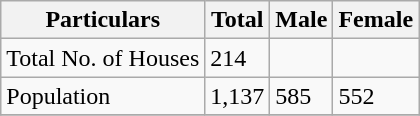<table class="wikitable sortable">
<tr>
<th>Particulars</th>
<th>Total</th>
<th>Male</th>
<th>Female</th>
</tr>
<tr>
<td>Total No. of Houses</td>
<td>214</td>
<td></td>
<td></td>
</tr>
<tr>
<td>Population</td>
<td>1,137</td>
<td>585</td>
<td>552</td>
</tr>
<tr>
</tr>
</table>
